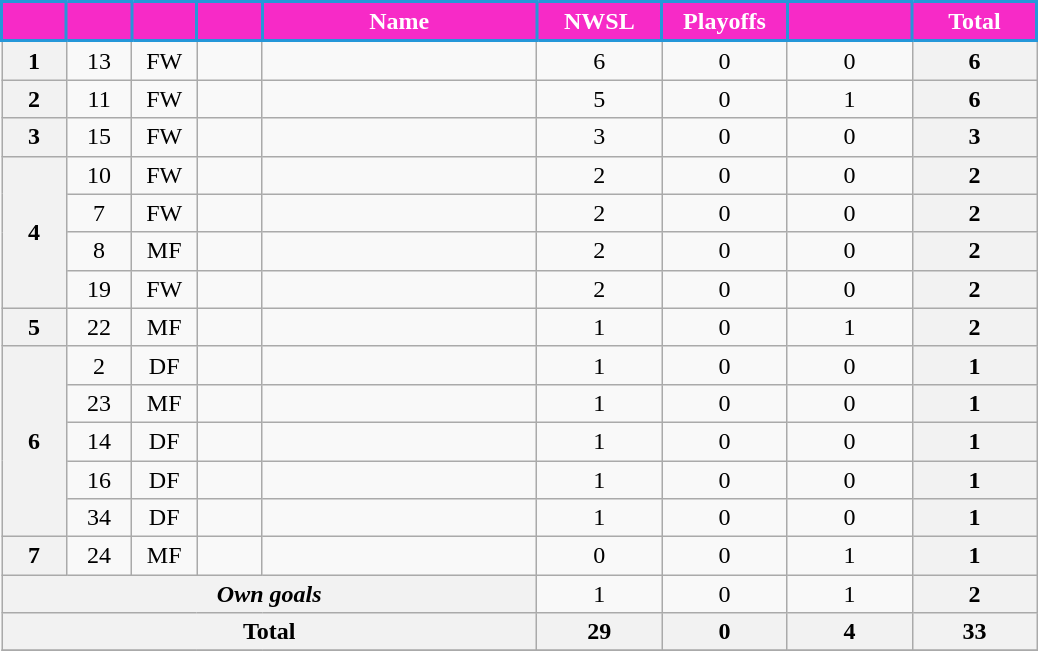<table class="wikitable sortable" style="text-align:center;">
<tr>
<th style="background:#f72ac7; color:#fff; border:2px solid #2597d9; width:35px;" scope="col"></th>
<th style="background:#f72ac7; color:#fff; border:2px solid #2597d9; width:35px;" scope="col"></th>
<th style="background:#f72ac7; color:#fff; border:2px solid #2597d9; width:35px;" scope="col"></th>
<th style="background:#f72ac7; color:#fff; border:2px solid #2597d9; width:35px;" scope="col"></th>
<th style="background:#f72ac7; color:#fff; border:2px solid #2597d9; width:175px;" scope="col">Name</th>
<th style="background:#f72ac7; color:#fff; border:2px solid #2597d9; width:75px;" scope="col">NWSL</th>
<th style="background:#f72ac7; color:#fff; border:2px solid #2597d9; width:75px;" scope="col">Playoffs</th>
<th style="background:#f72ac7; color:#fff; border:2px solid #2597d9; width:75px;" scope="col"></th>
<th style="background:#f72ac7; color:#fff; border:2px solid #2597d9; width:75px;" scope="col">Total</th>
</tr>
<tr>
<th scope="row">1</th>
<td>13</td>
<td>FW</td>
<td></td>
<td></td>
<td>6</td>
<td>0</td>
<td>0</td>
<th scope="row">6</th>
</tr>
<tr>
<th scope="row">2</th>
<td>11</td>
<td>FW</td>
<td></td>
<td></td>
<td>5</td>
<td>0</td>
<td>1</td>
<th scope="row">6</th>
</tr>
<tr>
<th scope="row">3</th>
<td>15</td>
<td>FW</td>
<td></td>
<td></td>
<td>3</td>
<td>0</td>
<td>0</td>
<th scope="row">3</th>
</tr>
<tr>
<th rowspan="4">4</th>
<td>10</td>
<td>FW</td>
<td></td>
<td></td>
<td>2</td>
<td>0</td>
<td>0</td>
<th scope="row">2</th>
</tr>
<tr>
<td>7</td>
<td>FW</td>
<td></td>
<td></td>
<td>2</td>
<td>0</td>
<td>0</td>
<th scope="row">2</th>
</tr>
<tr>
<td>8</td>
<td>MF</td>
<td></td>
<td></td>
<td>2</td>
<td>0</td>
<td>0</td>
<th scope="row">2</th>
</tr>
<tr>
<td>19</td>
<td>FW</td>
<td></td>
<td></td>
<td>2</td>
<td>0</td>
<td>0</td>
<th>2</th>
</tr>
<tr>
<th>5</th>
<td>22</td>
<td>MF</td>
<td></td>
<td></td>
<td>1</td>
<td>0</td>
<td>1</td>
<th scope="row">2</th>
</tr>
<tr>
<th rowspan="5">6</th>
<td>2</td>
<td>DF</td>
<td></td>
<td></td>
<td>1</td>
<td>0</td>
<td>0</td>
<th>1</th>
</tr>
<tr>
<td>23</td>
<td>MF</td>
<td></td>
<td></td>
<td>1</td>
<td>0</td>
<td>0</td>
<th scope="row">1</th>
</tr>
<tr>
<td>14</td>
<td>DF</td>
<td></td>
<td></td>
<td>1</td>
<td>0</td>
<td>0</td>
<th scope="row">1</th>
</tr>
<tr>
<td>16</td>
<td>DF</td>
<td></td>
<td></td>
<td>1</td>
<td>0</td>
<td>0</td>
<th scope="row">1</th>
</tr>
<tr>
<td>34</td>
<td>DF</td>
<td></td>
<td></td>
<td>1</td>
<td>0</td>
<td>0</td>
<th>1</th>
</tr>
<tr>
<th>7</th>
<td>24</td>
<td>MF</td>
<td></td>
<td></td>
<td>0</td>
<td>0</td>
<td>1</td>
<th>1</th>
</tr>
<tr>
<th colspan=5 scope="row"><em>Own goals</em></th>
<td>1</td>
<td>0</td>
<td>1</td>
<th scope="row">2</th>
</tr>
<tr>
<th colspan=5 scope="row">Total</th>
<th>29</th>
<th>0</th>
<th>4</th>
<th>33</th>
</tr>
<tr>
</tr>
</table>
